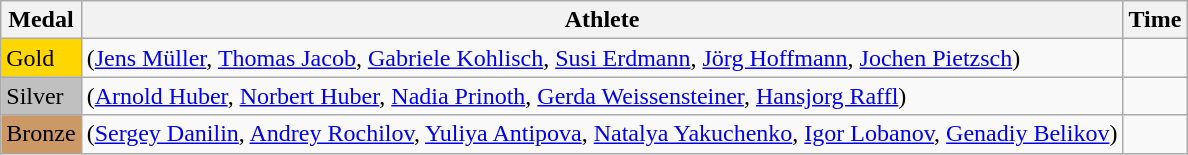<table class="wikitable">
<tr>
<th>Medal</th>
<th>Athlete</th>
<th>Time</th>
</tr>
<tr>
<td bgcolor="gold">Gold</td>
<td> (<a href='#'>Jens Müller</a>, <a href='#'>Thomas Jacob</a>, <a href='#'>Gabriele Kohlisch</a>, <a href='#'>Susi Erdmann</a>, <a href='#'>Jörg Hoffmann</a>, <a href='#'>Jochen Pietzsch</a>)</td>
<td></td>
</tr>
<tr>
<td bgcolor="silver">Silver</td>
<td> (<a href='#'>Arnold Huber</a>, <a href='#'>Norbert Huber</a>, <a href='#'>Nadia Prinoth</a>, <a href='#'>Gerda Weissensteiner</a>, <a href='#'>Hansjorg Raffl</a>)</td>
<td></td>
</tr>
<tr>
<td bgcolor="CC9966">Bronze</td>
<td> (<a href='#'>Sergey Danilin</a>, <a href='#'>Andrey Rochilov</a>, <a href='#'>Yuliya Antipova</a>, <a href='#'>Natalya Yakuchenko</a>, <a href='#'>Igor Lobanov</a>, <a href='#'>Genadiy Belikov</a>)</td>
<td></td>
</tr>
</table>
